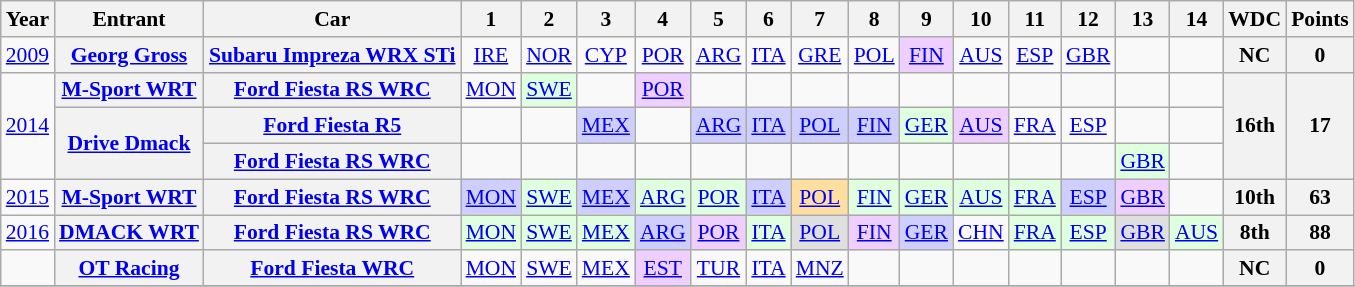<table class="wikitable" style="text-align:center; font-size:90%">
<tr>
<th>Year</th>
<th>Entrant</th>
<th>Car</th>
<th>1</th>
<th>2</th>
<th>3</th>
<th>4</th>
<th>5</th>
<th>6</th>
<th>7</th>
<th>8</th>
<th>9</th>
<th>10</th>
<th>11</th>
<th>12</th>
<th>13</th>
<th>14</th>
<th>WDC</th>
<th>Points</th>
</tr>
<tr>
<td><a href='#'>2009</a></td>
<th><a href='#'>Georg Gross</a></th>
<th><a href='#'>Subaru Impreza WRX STi</a></th>
<td><a href='#'>IRE</a></td>
<td><a href='#'>NOR</a></td>
<td><a href='#'>CYP</a></td>
<td><a href='#'>POR</a></td>
<td><a href='#'>ARG</a></td>
<td><a href='#'>ITA</a></td>
<td><a href='#'>GRE</a></td>
<td><a href='#'>POL</a></td>
<td style="background:#EFCFFF;"><a href='#'>FIN</a><br></td>
<td><a href='#'>AUS</a></td>
<td><a href='#'>ESP</a></td>
<td><a href='#'>GBR</a></td>
<td></td>
<td></td>
<th>NC</th>
<th>0</th>
</tr>
<tr>
<td rowspan=3><a href='#'>2014</a></td>
<th><a href='#'>M-Sport WRT</a></th>
<th><a href='#'>Ford Fiesta RS WRC</a></th>
<td><a href='#'>MON</a></td>
<td style="background:#DFFFDF;"><a href='#'>SWE</a><br></td>
<td></td>
<td style="background:#EFCFFF;"><a href='#'>POR</a><br></td>
<td></td>
<td></td>
<td></td>
<td></td>
<td></td>
<td></td>
<td></td>
<td></td>
<td></td>
<td></td>
<th rowspan=3>16th</th>
<th rowspan=3>17</th>
</tr>
<tr>
<th rowspan=2><a href='#'>Drive Dmack</a></th>
<th><a href='#'>Ford Fiesta R5</a></th>
<td></td>
<td></td>
<td style="background:#CFCFFF;"><a href='#'>MEX</a><br></td>
<td></td>
<td style="background:#CFCFFF;"><a href='#'>ARG</a><br></td>
<td style="background:#CFCFFF;"><a href='#'>ITA</a><br></td>
<td style="background:#CFCFFF;"><a href='#'>POL</a><br></td>
<td style="background:#CFCFFF;"><a href='#'>FIN</a><br></td>
<td style="background:#DFFFDF;"><a href='#'>GER</a><br></td>
<td style="background:#EFCFFF;"><a href='#'>AUS</a><br></td>
<td><a href='#'>FRA</a></td>
<td><a href='#'>ESP</a></td>
<td></td>
<td></td>
</tr>
<tr>
<th><a href='#'>Ford Fiesta RS WRC</a></th>
<td></td>
<td></td>
<td></td>
<td></td>
<td></td>
<td></td>
<td></td>
<td></td>
<td></td>
<td></td>
<td></td>
<td></td>
<td style="background:#dfffdf;"><a href='#'>GBR</a><br></td>
<td></td>
</tr>
<tr>
<td><a href='#'>2015</a></td>
<th><a href='#'>M-Sport WRT</a></th>
<th><a href='#'>Ford Fiesta RS WRC</a></th>
<td style="background:#CFCFFF;"><a href='#'>MON</a><br></td>
<td style="background:#DFFFDF;"><a href='#'>SWE</a><br></td>
<td style="background:#CFCFFF;"><a href='#'>MEX</a><br></td>
<td style="background:#DFFFDF;"><a href='#'>ARG</a><br></td>
<td style="background:#DFFFDF;"><a href='#'>POR</a><br></td>
<td style="background:#CFCFFF;"><a href='#'>ITA</a><br></td>
<td style="background:#FFDF9F;"><a href='#'>POL</a><br></td>
<td style="background:#DFFFDF;"><a href='#'>FIN</a><br></td>
<td style="background:#DFFFDF;"><a href='#'>GER</a><br></td>
<td style="background:#DFFFDF;"><a href='#'>AUS</a><br></td>
<td style="background:#DFFFDF;"><a href='#'>FRA</a><br></td>
<td style="background:#CFCFFF;"><a href='#'>ESP</a><br></td>
<td style="background:#EFCFFF;"><a href='#'>GBR</a><br></td>
<td></td>
<th>10th</th>
<th>63</th>
</tr>
<tr>
<td><a href='#'>2016</a></td>
<th><a href='#'>DMACK WRT</a></th>
<th><a href='#'>Ford Fiesta RS WRC</a></th>
<td style="background:#DFFFDF;"><a href='#'>MON</a><br></td>
<td style="background:#DFFFDF;"><a href='#'>SWE</a><br></td>
<td style="background:#DFFFDF;"><a href='#'>MEX</a><br></td>
<td style="background:#CFCFFF;"><a href='#'>ARG</a><br></td>
<td style="background:#EFCFFF;"><a href='#'>POR</a><br></td>
<td style="background:#DFFFDF;"><a href='#'>ITA</a><br></td>
<td style="background:#DFDFDF;"><a href='#'>POL</a><br></td>
<td style="background:#EFCFFF;"><a href='#'>FIN</a><br></td>
<td style="background:#CFCFFF;"><a href='#'>GER</a><br></td>
<td><a href='#'>CHN</a><br></td>
<td style="background:#DFFFDF;"><a href='#'>FRA</a><br></td>
<td style="background:#DFFFDF;"><a href='#'>ESP</a><br></td>
<td style="background:#DFDFDF;"><a href='#'>GBR</a><br></td>
<td style="background:#DFFFDF;"><a href='#'>AUS</a><br></td>
<th>8th</th>
<th>88</th>
</tr>
<tr>
<td></td>
<th><a href='#'>OT Racing</a></th>
<th><a href='#'>Ford Fiesta WRC</a></th>
<td><a href='#'>MON</a></td>
<td><a href='#'>SWE</a></td>
<td><a href='#'>MEX</a></td>
<td style="background:#EFCFFF;"><a href='#'>EST</a><br></td>
<td><a href='#'>TUR</a></td>
<td><a href='#'>ITA</a></td>
<td><a href='#'>MNZ</a></td>
<td></td>
<td></td>
<td></td>
<td></td>
<td></td>
<td></td>
<td></td>
<th>NC</th>
<th>0</th>
</tr>
<tr>
</tr>
</table>
